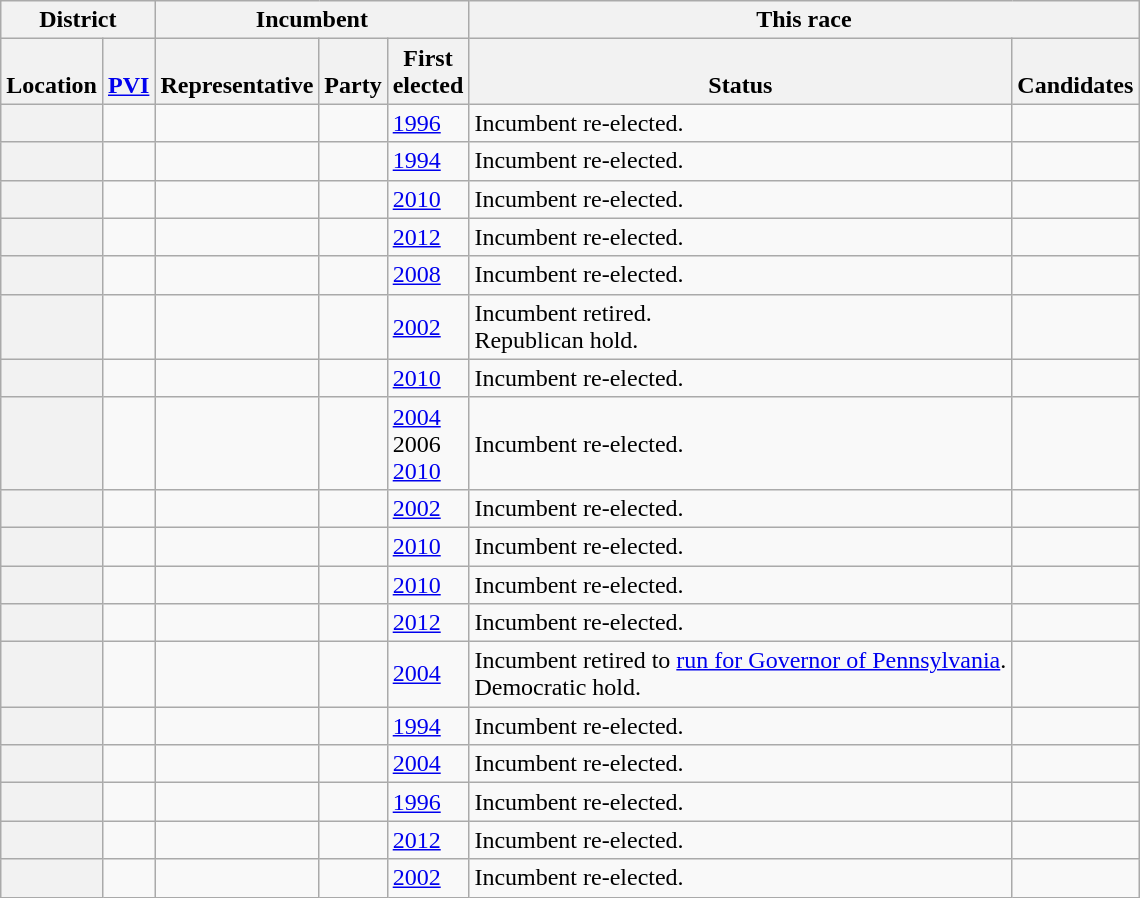<table class="wikitable sortable">
<tr valign=bottom>
<th colspan=2>District</th>
<th colspan=3>Incumbent</th>
<th colspan=2>This race</th>
</tr>
<tr valign=bottom>
<th>Location</th>
<th><a href='#'>PVI</a></th>
<th>Representative</th>
<th>Party</th>
<th>First<br>elected</th>
<th>Status</th>
<th>Candidates</th>
</tr>
<tr>
<th></th>
<td></td>
<td></td>
<td></td>
<td><a href='#'>1996</a></td>
<td>Incumbent re-elected.</td>
<td nowrap></td>
</tr>
<tr>
<th></th>
<td></td>
<td></td>
<td></td>
<td><a href='#'>1994</a></td>
<td>Incumbent re-elected.</td>
<td nowrap></td>
</tr>
<tr>
<th></th>
<td></td>
<td></td>
<td></td>
<td><a href='#'>2010</a></td>
<td>Incumbent re-elected.</td>
<td nowrap></td>
</tr>
<tr>
<th></th>
<td></td>
<td></td>
<td></td>
<td><a href='#'>2012</a></td>
<td>Incumbent re-elected.</td>
<td nowrap></td>
</tr>
<tr>
<th></th>
<td></td>
<td></td>
<td></td>
<td><a href='#'>2008</a></td>
<td>Incumbent re-elected.</td>
<td nowrap></td>
</tr>
<tr>
<th></th>
<td></td>
<td></td>
<td></td>
<td><a href='#'>2002</a></td>
<td>Incumbent retired.<br>Republican hold.</td>
<td nowrap></td>
</tr>
<tr>
<th></th>
<td></td>
<td></td>
<td></td>
<td><a href='#'>2010</a></td>
<td>Incumbent re-elected.</td>
<td nowrap></td>
</tr>
<tr>
<th></th>
<td></td>
<td></td>
<td></td>
<td><a href='#'>2004</a><br>2006 <br><a href='#'>2010</a></td>
<td>Incumbent re-elected.</td>
<td nowrap></td>
</tr>
<tr>
<th></th>
<td></td>
<td></td>
<td></td>
<td><a href='#'>2002</a></td>
<td>Incumbent re-elected.</td>
<td nowrap></td>
</tr>
<tr>
<th></th>
<td></td>
<td></td>
<td></td>
<td><a href='#'>2010</a></td>
<td>Incumbent re-elected.</td>
<td nowrap></td>
</tr>
<tr>
<th></th>
<td></td>
<td></td>
<td></td>
<td><a href='#'>2010</a></td>
<td>Incumbent re-elected.</td>
<td nowrap></td>
</tr>
<tr>
<th></th>
<td></td>
<td></td>
<td></td>
<td><a href='#'>2012</a></td>
<td>Incumbent re-elected.</td>
<td nowrap></td>
</tr>
<tr>
<th></th>
<td></td>
<td></td>
<td></td>
<td><a href='#'>2004</a></td>
<td>Incumbent retired to <a href='#'>run for Governor of Pennsylvania</a>.<br>Democratic hold.</td>
<td nowrap></td>
</tr>
<tr>
<th></th>
<td></td>
<td></td>
<td></td>
<td><a href='#'>1994</a></td>
<td>Incumbent re-elected.</td>
<td nowrap></td>
</tr>
<tr>
<th></th>
<td></td>
<td></td>
<td></td>
<td><a href='#'>2004</a></td>
<td>Incumbent re-elected.</td>
<td nowrap></td>
</tr>
<tr>
<th></th>
<td></td>
<td></td>
<td></td>
<td><a href='#'>1996</a></td>
<td>Incumbent re-elected.</td>
<td nowrap></td>
</tr>
<tr>
<th></th>
<td></td>
<td></td>
<td></td>
<td><a href='#'>2012</a></td>
<td>Incumbent re-elected.</td>
<td nowrap></td>
</tr>
<tr>
<th></th>
<td></td>
<td></td>
<td></td>
<td><a href='#'>2002</a></td>
<td>Incumbent re-elected.</td>
<td nowrap></td>
</tr>
</table>
